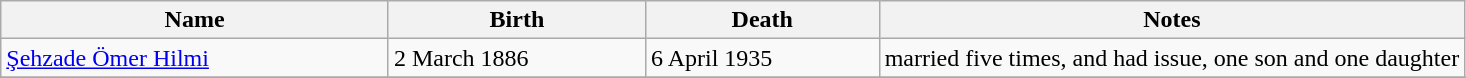<table class="wikitable">
<tr>
<th>Name</th>
<th>Birth</th>
<th>Death</th>
<th style="width:40%;">Notes</th>
</tr>
<tr>
<td><a href='#'>Şehzade Ömer Hilmi</a> </td>
<td>2 March 1886</td>
<td>6 April 1935</td>
<td>married five times, and had issue, one son and one daughter</td>
</tr>
<tr>
</tr>
</table>
